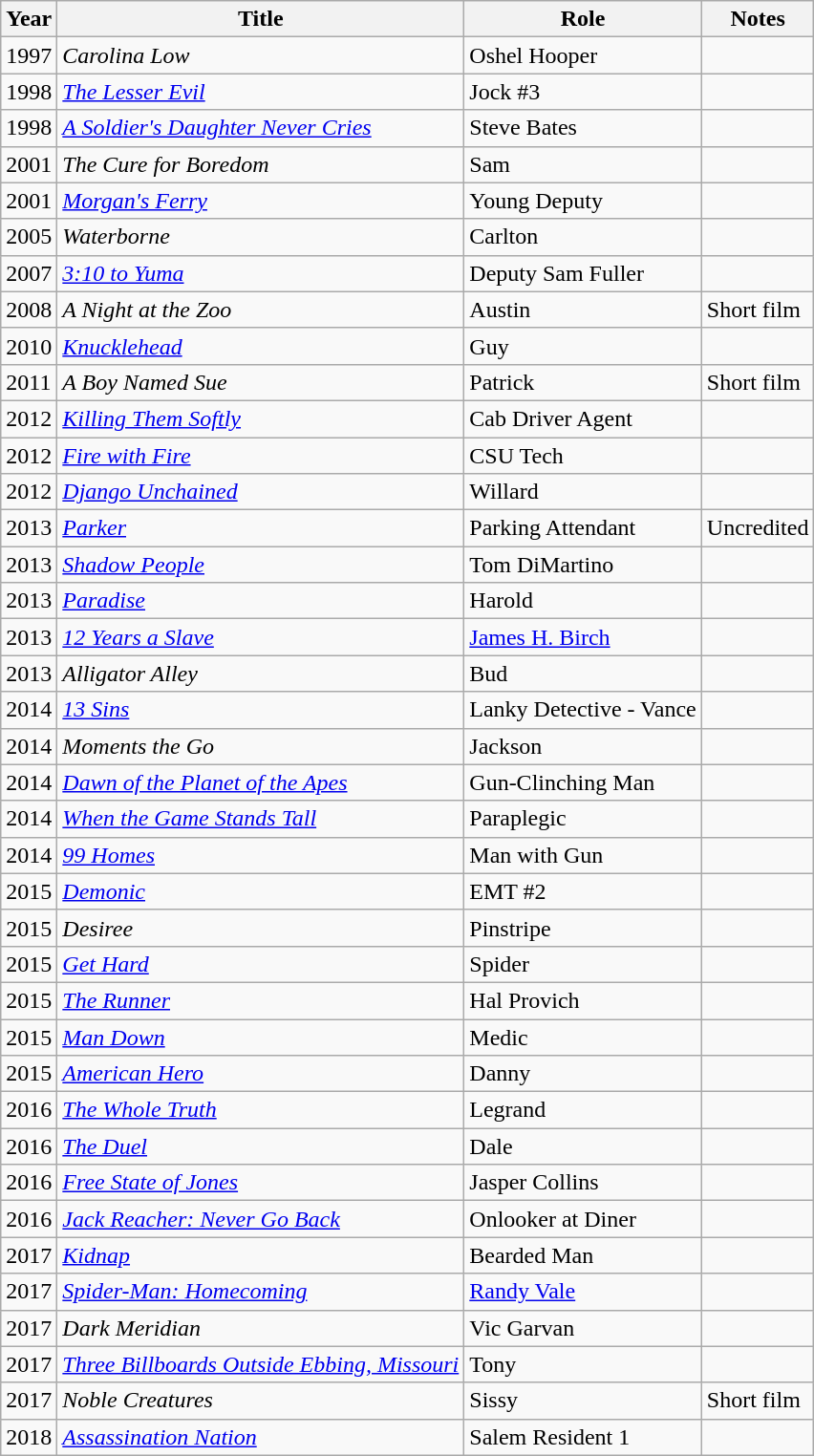<table class="wikitable sortable">
<tr>
<th>Year</th>
<th>Title</th>
<th>Role</th>
<th>Notes</th>
</tr>
<tr>
<td>1997</td>
<td><em>Carolina Low</em></td>
<td>Oshel Hooper</td>
<td></td>
</tr>
<tr>
<td>1998</td>
<td><em><a href='#'>The Lesser Evil</a></em></td>
<td>Jock #3</td>
<td></td>
</tr>
<tr>
<td>1998</td>
<td><em><a href='#'>A Soldier's Daughter Never Cries</a></em></td>
<td>Steve Bates</td>
<td></td>
</tr>
<tr>
<td>2001</td>
<td><em>The Cure for Boredom</em></td>
<td>Sam</td>
<td></td>
</tr>
<tr>
<td>2001</td>
<td><em><a href='#'>Morgan's Ferry</a></em></td>
<td>Young Deputy</td>
<td></td>
</tr>
<tr>
<td>2005</td>
<td><em>Waterborne</em></td>
<td>Carlton</td>
<td></td>
</tr>
<tr>
<td>2007</td>
<td><em><a href='#'>3:10 to Yuma</a></em></td>
<td>Deputy Sam Fuller</td>
<td></td>
</tr>
<tr>
<td>2008</td>
<td><em>A Night at the Zoo</em></td>
<td>Austin</td>
<td>Short film</td>
</tr>
<tr>
<td>2010</td>
<td><em><a href='#'>Knucklehead</a></em></td>
<td>Guy</td>
<td></td>
</tr>
<tr>
<td>2011</td>
<td><em>A Boy Named Sue</em></td>
<td>Patrick</td>
<td>Short film</td>
</tr>
<tr>
<td>2012</td>
<td><em><a href='#'>Killing Them Softly</a></em></td>
<td>Cab Driver Agent</td>
<td></td>
</tr>
<tr>
<td>2012</td>
<td><em><a href='#'>Fire with Fire</a></em></td>
<td>CSU Tech</td>
<td></td>
</tr>
<tr>
<td>2012</td>
<td><em><a href='#'>Django Unchained</a></em></td>
<td>Willard</td>
<td></td>
</tr>
<tr>
<td>2013</td>
<td><em><a href='#'>Parker</a></em></td>
<td>Parking Attendant</td>
<td>Uncredited</td>
</tr>
<tr>
<td>2013</td>
<td><em><a href='#'>Shadow People</a></em></td>
<td>Tom DiMartino</td>
<td></td>
</tr>
<tr>
<td>2013</td>
<td><em><a href='#'>Paradise</a></em></td>
<td>Harold</td>
<td></td>
</tr>
<tr>
<td>2013</td>
<td><em><a href='#'>12 Years a Slave</a></em></td>
<td><a href='#'>James H. Birch</a></td>
<td></td>
</tr>
<tr>
<td>2013</td>
<td><em>Alligator Alley</em></td>
<td>Bud</td>
<td></td>
</tr>
<tr>
<td>2014</td>
<td><em><a href='#'>13 Sins</a></em></td>
<td>Lanky Detective - Vance</td>
<td></td>
</tr>
<tr>
<td>2014</td>
<td><em>Moments the Go</em></td>
<td>Jackson</td>
<td></td>
</tr>
<tr>
<td>2014</td>
<td><em><a href='#'>Dawn of the Planet of the Apes</a></em></td>
<td>Gun-Clinching Man</td>
<td></td>
</tr>
<tr>
<td>2014</td>
<td><em><a href='#'>When the Game Stands Tall</a></em></td>
<td>Paraplegic</td>
<td></td>
</tr>
<tr>
<td>2014</td>
<td><em><a href='#'>99 Homes</a></em></td>
<td>Man with Gun</td>
<td></td>
</tr>
<tr>
<td>2015</td>
<td><em><a href='#'>Demonic</a></em></td>
<td>EMT #2</td>
<td></td>
</tr>
<tr>
<td>2015</td>
<td><em>Desiree</em></td>
<td>Pinstripe</td>
<td></td>
</tr>
<tr>
<td>2015</td>
<td><em><a href='#'>Get Hard</a></em></td>
<td>Spider</td>
<td></td>
</tr>
<tr>
<td>2015</td>
<td><em><a href='#'>The Runner</a></em></td>
<td>Hal Provich</td>
<td></td>
</tr>
<tr>
<td>2015</td>
<td><em><a href='#'>Man Down</a></em></td>
<td>Medic</td>
<td></td>
</tr>
<tr>
<td>2015</td>
<td><em><a href='#'>American Hero</a></em></td>
<td>Danny</td>
<td></td>
</tr>
<tr>
<td>2016</td>
<td><em><a href='#'>The Whole Truth</a></em></td>
<td>Legrand</td>
<td></td>
</tr>
<tr>
<td>2016</td>
<td><em><a href='#'>The Duel</a></em></td>
<td>Dale</td>
<td></td>
</tr>
<tr>
<td>2016</td>
<td><em><a href='#'>Free State of Jones</a></em></td>
<td>Jasper Collins</td>
<td></td>
</tr>
<tr>
<td>2016</td>
<td><em><a href='#'>Jack Reacher: Never Go Back</a></em></td>
<td>Onlooker at Diner</td>
<td></td>
</tr>
<tr>
<td>2017</td>
<td><em><a href='#'>Kidnap</a></em></td>
<td>Bearded Man</td>
<td></td>
</tr>
<tr>
<td>2017</td>
<td><em><a href='#'>Spider-Man: Homecoming</a></em></td>
<td><a href='#'>Randy Vale</a></td>
<td></td>
</tr>
<tr>
<td>2017</td>
<td><em>Dark Meridian</em></td>
<td>Vic Garvan</td>
<td></td>
</tr>
<tr>
<td>2017</td>
<td><em><a href='#'>Three Billboards Outside Ebbing, Missouri</a></em></td>
<td>Tony</td>
<td></td>
</tr>
<tr>
<td>2017</td>
<td><em>Noble Creatures</em></td>
<td>Sissy</td>
<td>Short film</td>
</tr>
<tr>
<td>2018</td>
<td><em><a href='#'>Assassination Nation</a></em></td>
<td>Salem Resident 1</td>
<td></td>
</tr>
</table>
